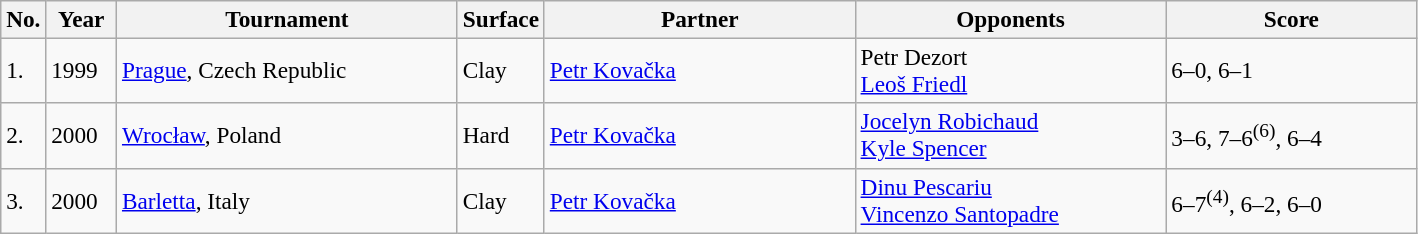<table class="sortable wikitable" style=font-size:97%>
<tr>
<th style="width:20px" class="unsortable">No.</th>
<th style="width:40px">Year</th>
<th style="width:220px">Tournament</th>
<th style="width:50px">Surface</th>
<th style="width:200px">Partner</th>
<th style="width:200px">Opponents</th>
<th style="width:160px" class="unsortable">Score</th>
</tr>
<tr>
<td>1.</td>
<td>1999</td>
<td><a href='#'>Prague</a>, Czech Republic</td>
<td>Clay</td>
<td> <a href='#'>Petr Kovačka</a></td>
<td> Petr Dezort<br> <a href='#'>Leoš Friedl</a></td>
<td>6–0, 6–1</td>
</tr>
<tr>
<td>2.</td>
<td>2000</td>
<td><a href='#'>Wrocław</a>, Poland</td>
<td>Hard</td>
<td> <a href='#'>Petr Kovačka</a></td>
<td> <a href='#'>Jocelyn Robichaud</a><br> <a href='#'>Kyle Spencer</a></td>
<td>3–6, 7–6<sup>(6)</sup>, 6–4</td>
</tr>
<tr>
<td>3.</td>
<td>2000</td>
<td><a href='#'>Barletta</a>, Italy</td>
<td>Clay</td>
<td> <a href='#'>Petr Kovačka</a></td>
<td> <a href='#'>Dinu Pescariu</a><br> <a href='#'>Vincenzo Santopadre</a></td>
<td>6–7<sup>(4)</sup>, 6–2, 6–0</td>
</tr>
</table>
